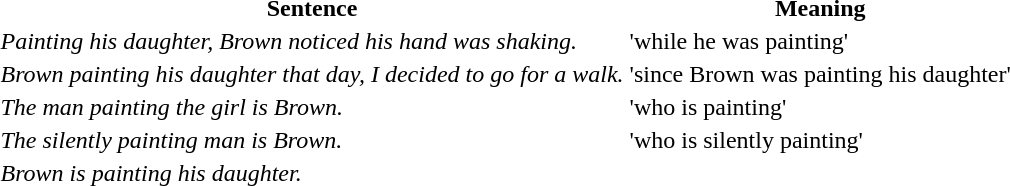<table>
<tr>
<th>Sentence</th>
<th>Meaning</th>
</tr>
<tr>
<td><em>Painting his daughter, Brown noticed his hand was shaking.</em></td>
<td>'while he was painting'</td>
</tr>
<tr>
<td><em>Brown painting his daughter that day, I decided to go for a walk.</em></td>
<td>'since Brown was painting his daughter'</td>
</tr>
<tr>
<td><em>The man painting the girl is Brown.</em></td>
<td>'who is painting'</td>
</tr>
<tr>
<td><em>The silently painting man is Brown.</em></td>
<td>'who is silently painting'</td>
</tr>
<tr>
<td><em>Brown is painting his daughter.</em></td>
</tr>
<tr>
</tr>
</table>
